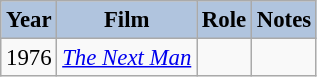<table class="wikitable" style="font-size:95%;">
<tr>
<th style="background:#B0C4DE;">Year</th>
<th style="background:#B0C4DE;">Film</th>
<th style="background:#B0C4DE;">Role</th>
<th style="background:#B0C4DE;">Notes</th>
</tr>
<tr>
<td>1976</td>
<td><em><a href='#'>The Next Man</a></em></td>
<td></td>
<td></td>
</tr>
</table>
